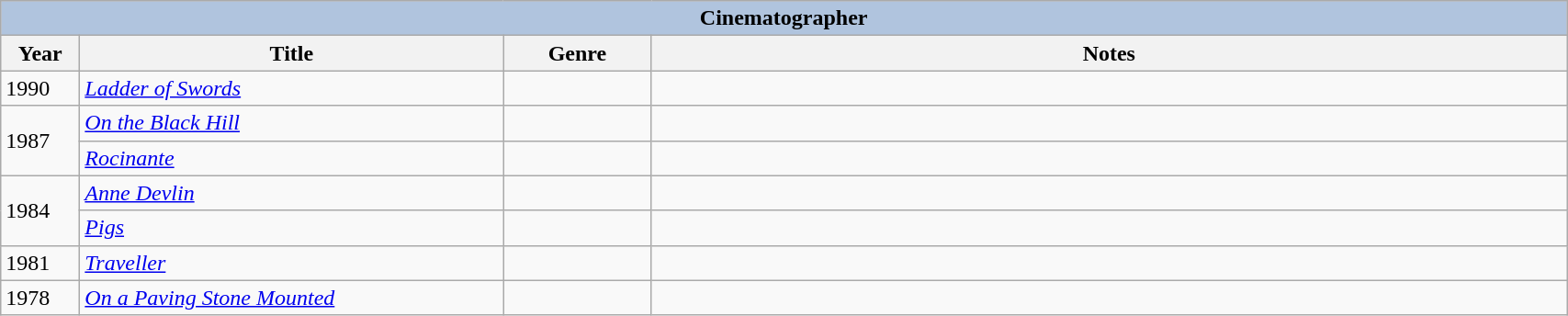<table class="wikitable sortable" width="90%">
<tr bgcolor="#CCCCCC" align="center">
<th colspan="4" style="background: LightSteelBlue;">Cinematographer</th>
</tr>
<tr>
<th width="50px">Year</th>
<th width="300px">Title</th>
<th width="100px">Genre</th>
<th class="unsortable">Notes</th>
</tr>
<tr>
<td>1990</td>
<td><em><a href='#'>Ladder of Swords</a></em></td>
<td></td>
<td></td>
</tr>
<tr>
<td rowspan="2">1987</td>
<td><em><a href='#'>On the Black Hill</a></em></td>
<td></td>
<td></td>
</tr>
<tr>
<td><em><a href='#'>Rocinante</a></em></td>
<td></td>
<td></td>
</tr>
<tr>
<td rowspan="2">1984</td>
<td><em><a href='#'>Anne Devlin</a></em></td>
<td></td>
<td></td>
</tr>
<tr>
<td><em><a href='#'>Pigs</a></em></td>
<td></td>
<td></td>
</tr>
<tr>
<td>1981</td>
<td><em><a href='#'>Traveller</a></em></td>
<td></td>
<td></td>
</tr>
<tr>
<td>1978</td>
<td><em><a href='#'>On a Paving Stone Mounted</a></em></td>
<td></td>
<td></td>
</tr>
</table>
